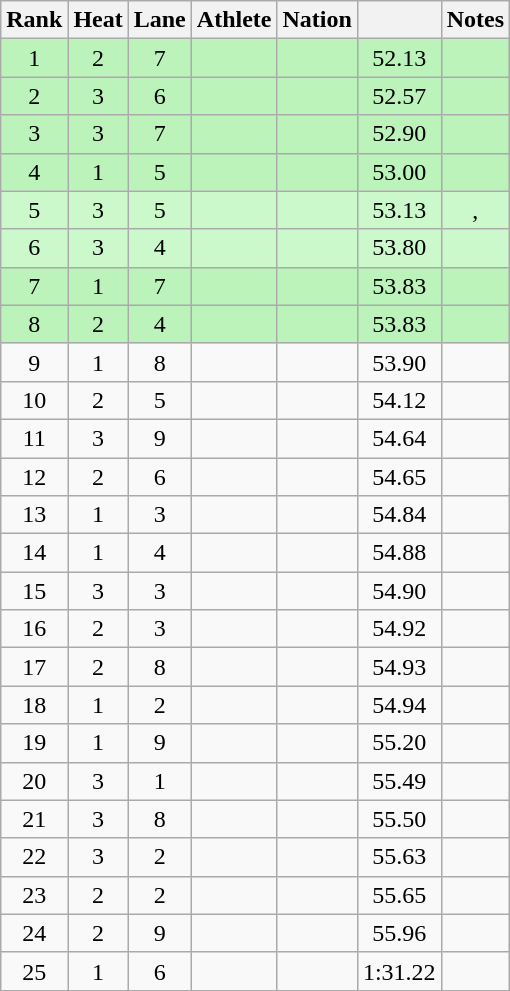<table class="wikitable sortable" style="text-align:center">
<tr>
<th scope="col">Rank</th>
<th scope="col">Heat</th>
<th scope="col">Lane</th>
<th scope="col">Athlete</th>
<th scope="col">Nation</th>
<th scope="col"></th>
<th scope="col">Notes</th>
</tr>
<tr bgcolor=bbf3bb>
<td>1</td>
<td>2</td>
<td>7</td>
<td style="text-align:left"></td>
<td style="text-align:left"></td>
<td>52.13</td>
<td></td>
</tr>
<tr bgcolor="#bbf3bb">
<td>2</td>
<td>3</td>
<td>6</td>
<td style="text-align:left"></td>
<td style="text-align:left"></td>
<td>52.57</td>
<td></td>
</tr>
<tr bgcolor="#bbf3bb">
<td>3</td>
<td>3</td>
<td>7</td>
<td style="text-align:left"></td>
<td style="text-align:left"></td>
<td>52.90</td>
<td></td>
</tr>
<tr bgcolor="#bbf3bb">
<td>4</td>
<td>1</td>
<td>5</td>
<td style="text-align:left"></td>
<td style="text-align:left"></td>
<td>53.00</td>
<td></td>
</tr>
<tr bgcolor="#ccf9cc">
<td>5</td>
<td>3</td>
<td>5</td>
<td style="text-align:left"></td>
<td style="text-align:left"></td>
<td>53.13</td>
<td>, </td>
</tr>
<tr bgcolor="#ccf9cc">
<td>6</td>
<td>3</td>
<td>4</td>
<td style="text-align:left"></td>
<td style="text-align:left"></td>
<td>53.80</td>
<td></td>
</tr>
<tr bgcolor="#bbf3bb">
<td>7</td>
<td>1</td>
<td>7</td>
<td style="text-align:left"></td>
<td style="text-align:left"></td>
<td>53.83</td>
<td></td>
</tr>
<tr bgcolor=bbf3bb>
<td>8</td>
<td>2</td>
<td>4</td>
<td style="text-align:left"></td>
<td style="text-align:left"></td>
<td>53.83</td>
<td></td>
</tr>
<tr>
<td>9</td>
<td>1</td>
<td>8</td>
<td style="text-align:left"></td>
<td style="text-align:left"></td>
<td>53.90</td>
<td></td>
</tr>
<tr>
<td>10</td>
<td>2</td>
<td>5</td>
<td style="text-align:left"></td>
<td style="text-align:left"></td>
<td>54.12</td>
<td></td>
</tr>
<tr>
<td>11</td>
<td>3</td>
<td>9</td>
<td style="text-align:left"></td>
<td style="text-align:left"></td>
<td>54.64</td>
<td></td>
</tr>
<tr>
<td>12</td>
<td>2</td>
<td>6</td>
<td style="text-align:left"></td>
<td style="text-align:left"></td>
<td>54.65</td>
<td></td>
</tr>
<tr>
<td>13</td>
<td>1</td>
<td>3</td>
<td style="text-align:left"></td>
<td style="text-align:left"></td>
<td>54.84</td>
<td></td>
</tr>
<tr>
<td>14</td>
<td>1</td>
<td>4</td>
<td style="text-align:left"></td>
<td style="text-align:left"></td>
<td>54.88</td>
<td></td>
</tr>
<tr>
<td>15</td>
<td>3</td>
<td>3</td>
<td style="text-align:left"></td>
<td style="text-align:left"></td>
<td>54.90</td>
<td></td>
</tr>
<tr>
<td>16</td>
<td>2</td>
<td>3</td>
<td style="text-align:left"></td>
<td style="text-align:left"></td>
<td>54.92</td>
<td></td>
</tr>
<tr>
<td>17</td>
<td>2</td>
<td>8</td>
<td style="text-align:left"></td>
<td style="text-align:left"></td>
<td>54.93</td>
<td></td>
</tr>
<tr>
<td>18</td>
<td>1</td>
<td>2</td>
<td style="text-align:left"></td>
<td style="text-align:left"></td>
<td>54.94</td>
<td></td>
</tr>
<tr>
<td>19</td>
<td>1</td>
<td>9</td>
<td style="text-align:left"></td>
<td style="text-align:left"></td>
<td>55.20</td>
<td></td>
</tr>
<tr>
<td>20</td>
<td>3</td>
<td>1</td>
<td style="text-align:left"></td>
<td style="text-align:left"></td>
<td>55.49</td>
<td></td>
</tr>
<tr>
<td>21</td>
<td>3</td>
<td>8</td>
<td style="text-align:left"></td>
<td style="text-align:left"></td>
<td>55.50</td>
<td></td>
</tr>
<tr>
<td>22</td>
<td>3</td>
<td>2</td>
<td style="text-align:left"></td>
<td style="text-align:left"></td>
<td>55.63</td>
<td></td>
</tr>
<tr>
<td>23</td>
<td>2</td>
<td>2</td>
<td style="text-align:left"></td>
<td style="text-align:left"></td>
<td>55.65</td>
<td></td>
</tr>
<tr>
<td>24</td>
<td>2</td>
<td>9</td>
<td style="text-align:left"></td>
<td style="text-align:left"></td>
<td>55.96</td>
<td></td>
</tr>
<tr>
<td>25</td>
<td>1</td>
<td>6</td>
<td style="text-align:left"></td>
<td style="text-align:left"></td>
<td>1:31.22</td>
<td></td>
</tr>
</table>
